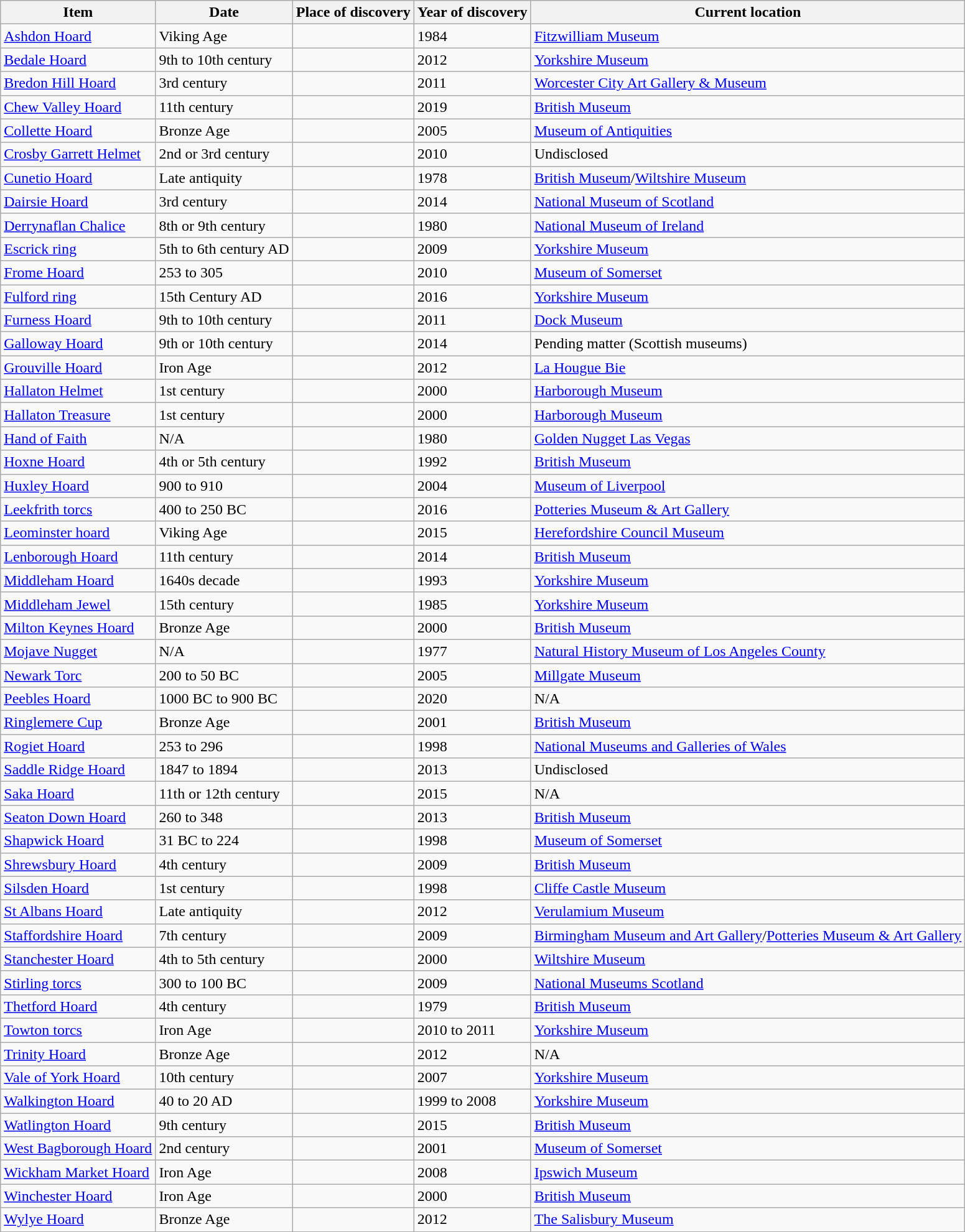<table class="wikitable sortable" style="font-size: 100%;">
<tr>
<th>Item</th>
<th>Date</th>
<th>Place of discovery</th>
<th>Year of discovery</th>
<th>Current location</th>
</tr>
<tr>
<td><a href='#'>Ashdon Hoard</a></td>
<td>Viking Age</td>
<td></td>
<td>1984</td>
<td><a href='#'>Fitzwilliam Museum</a></td>
</tr>
<tr>
<td><a href='#'>Bedale Hoard</a></td>
<td>9th to 10th century</td>
<td></td>
<td>2012</td>
<td><a href='#'>Yorkshire Museum</a></td>
</tr>
<tr>
<td><a href='#'>Bredon Hill Hoard</a></td>
<td>3rd century</td>
<td></td>
<td>2011</td>
<td><a href='#'>Worcester City Art Gallery & Museum</a></td>
</tr>
<tr>
<td><a href='#'>Chew Valley Hoard</a></td>
<td>11th century</td>
<td></td>
<td>2019</td>
<td><a href='#'>British Museum</a></td>
</tr>
<tr>
<td><a href='#'>Collette Hoard</a></td>
<td>Bronze Age</td>
<td></td>
<td>2005</td>
<td><a href='#'>Museum of Antiquities</a></td>
</tr>
<tr>
<td><a href='#'>Crosby Garrett Helmet</a></td>
<td>2nd or 3rd century</td>
<td></td>
<td>2010</td>
<td>Undisclosed</td>
</tr>
<tr>
<td><a href='#'>Cunetio Hoard</a></td>
<td>Late antiquity</td>
<td></td>
<td>1978</td>
<td><a href='#'>British Museum</a>/<a href='#'>Wiltshire Museum</a></td>
</tr>
<tr>
<td><a href='#'>Dairsie Hoard</a></td>
<td>3rd century</td>
<td></td>
<td>2014</td>
<td><a href='#'>National Museum of Scotland</a></td>
</tr>
<tr>
<td><a href='#'>Derrynaflan Chalice</a></td>
<td>8th or 9th century</td>
<td></td>
<td>1980</td>
<td><a href='#'>National Museum of Ireland</a></td>
</tr>
<tr>
<td><a href='#'>Escrick ring</a></td>
<td>5th to 6th century AD</td>
<td></td>
<td>2009</td>
<td><a href='#'>Yorkshire Museum</a></td>
</tr>
<tr>
<td><a href='#'>Frome Hoard</a></td>
<td>253 to 305</td>
<td></td>
<td>2010</td>
<td><a href='#'>Museum of Somerset</a></td>
</tr>
<tr>
<td><a href='#'>Fulford ring</a></td>
<td>15th Century AD</td>
<td></td>
<td>2016</td>
<td><a href='#'>Yorkshire Museum</a></td>
</tr>
<tr>
<td><a href='#'>Furness Hoard</a></td>
<td>9th to 10th century</td>
<td></td>
<td>2011</td>
<td><a href='#'>Dock Museum</a></td>
</tr>
<tr>
<td><a href='#'>Galloway Hoard</a></td>
<td>9th or 10th century</td>
<td></td>
<td>2014</td>
<td>Pending matter (Scottish museums)</td>
</tr>
<tr>
<td><a href='#'>Grouville Hoard</a></td>
<td>Iron Age</td>
<td></td>
<td>2012</td>
<td><a href='#'>La Hougue Bie</a></td>
</tr>
<tr>
<td><a href='#'>Hallaton Helmet</a></td>
<td>1st century</td>
<td></td>
<td>2000</td>
<td><a href='#'>Harborough Museum</a></td>
</tr>
<tr>
<td><a href='#'>Hallaton Treasure</a></td>
<td>1st century</td>
<td></td>
<td>2000</td>
<td><a href='#'>Harborough Museum</a></td>
</tr>
<tr>
<td><a href='#'>Hand of Faith</a></td>
<td>N/A</td>
<td></td>
<td>1980</td>
<td><a href='#'>Golden Nugget Las Vegas</a></td>
</tr>
<tr>
<td><a href='#'>Hoxne Hoard</a></td>
<td>4th or 5th century</td>
<td></td>
<td>1992</td>
<td><a href='#'>British Museum</a></td>
</tr>
<tr>
<td><a href='#'>Huxley Hoard</a></td>
<td>900 to 910</td>
<td></td>
<td>2004</td>
<td><a href='#'>Museum of Liverpool</a></td>
</tr>
<tr>
<td><a href='#'>Leekfrith torcs</a></td>
<td>400 to 250 BC</td>
<td></td>
<td>2016</td>
<td><a href='#'>Potteries Museum & Art Gallery</a></td>
</tr>
<tr>
<td><a href='#'>Leominster hoard</a></td>
<td>Viking Age</td>
<td></td>
<td>2015</td>
<td><a href='#'>Herefordshire Council Museum</a></td>
</tr>
<tr>
<td><a href='#'>Lenborough Hoard</a></td>
<td>11th century</td>
<td></td>
<td>2014</td>
<td><a href='#'>British Museum</a></td>
</tr>
<tr>
<td><a href='#'>Middleham Hoard</a></td>
<td>1640s decade</td>
<td></td>
<td>1993</td>
<td><a href='#'>Yorkshire Museum</a></td>
</tr>
<tr>
<td><a href='#'>Middleham Jewel</a></td>
<td>15th century</td>
<td></td>
<td>1985</td>
<td><a href='#'>Yorkshire Museum</a></td>
</tr>
<tr>
<td><a href='#'>Milton Keynes Hoard</a></td>
<td>Bronze Age</td>
<td></td>
<td>2000</td>
<td><a href='#'>British Museum</a></td>
</tr>
<tr>
<td><a href='#'>Mojave Nugget</a></td>
<td>N/A</td>
<td></td>
<td>1977</td>
<td><a href='#'>Natural History Museum of Los Angeles County</a></td>
</tr>
<tr>
<td><a href='#'>Newark Torc</a></td>
<td>200 to 50 BC</td>
<td></td>
<td>2005</td>
<td><a href='#'>Millgate Museum</a></td>
</tr>
<tr>
<td><a href='#'>Peebles Hoard</a></td>
<td>1000 BC to 900 BC</td>
<td></td>
<td>2020</td>
<td>N/A</td>
</tr>
<tr>
<td><a href='#'>Ringlemere Cup</a></td>
<td>Bronze Age</td>
<td></td>
<td>2001</td>
<td><a href='#'>British Museum</a></td>
</tr>
<tr>
<td><a href='#'>Rogiet Hoard</a></td>
<td>253 to 296</td>
<td></td>
<td>1998</td>
<td><a href='#'>National Museums and Galleries of Wales</a></td>
</tr>
<tr>
<td><a href='#'>Saddle Ridge Hoard</a></td>
<td>1847 to 1894</td>
<td></td>
<td>2013</td>
<td>Undisclosed</td>
</tr>
<tr>
<td><a href='#'>Saka Hoard</a></td>
<td>11th or 12th century</td>
<td></td>
<td>2015</td>
<td>N/A</td>
</tr>
<tr>
<td><a href='#'>Seaton Down Hoard</a></td>
<td>260 to 348</td>
<td></td>
<td>2013</td>
<td><a href='#'>British Museum</a></td>
</tr>
<tr>
<td><a href='#'>Shapwick Hoard</a></td>
<td>31 BC to 224</td>
<td></td>
<td>1998</td>
<td><a href='#'>Museum of Somerset</a></td>
</tr>
<tr>
<td><a href='#'>Shrewsbury Hoard</a></td>
<td>4th century</td>
<td></td>
<td>2009</td>
<td><a href='#'>British Museum</a></td>
</tr>
<tr>
<td><a href='#'>Silsden Hoard</a></td>
<td>1st century</td>
<td></td>
<td>1998</td>
<td><a href='#'>Cliffe Castle Museum</a></td>
</tr>
<tr>
<td><a href='#'>St Albans Hoard</a></td>
<td>Late antiquity</td>
<td></td>
<td>2012</td>
<td><a href='#'>Verulamium Museum</a></td>
</tr>
<tr>
<td><a href='#'>Staffordshire Hoard</a></td>
<td>7th century</td>
<td></td>
<td>2009</td>
<td><a href='#'>Birmingham Museum and Art Gallery</a>/<a href='#'>Potteries Museum & Art Gallery</a></td>
</tr>
<tr>
<td><a href='#'>Stanchester Hoard</a></td>
<td>4th to 5th century</td>
<td></td>
<td>2000</td>
<td><a href='#'>Wiltshire Museum</a></td>
</tr>
<tr>
<td><a href='#'>Stirling torcs</a></td>
<td>300 to 100 BC</td>
<td></td>
<td>2009</td>
<td><a href='#'>National Museums Scotland</a></td>
</tr>
<tr>
<td><a href='#'>Thetford Hoard</a></td>
<td>4th century</td>
<td></td>
<td>1979</td>
<td><a href='#'>British Museum</a></td>
</tr>
<tr>
<td><a href='#'>Towton torcs</a></td>
<td>Iron Age</td>
<td></td>
<td>2010 to 2011</td>
<td><a href='#'>Yorkshire Museum</a></td>
</tr>
<tr>
<td><a href='#'>Trinity Hoard</a></td>
<td>Bronze Age</td>
<td></td>
<td>2012</td>
<td>N/A</td>
</tr>
<tr>
<td><a href='#'>Vale of York Hoard</a></td>
<td>10th century</td>
<td></td>
<td>2007</td>
<td><a href='#'>Yorkshire Museum</a></td>
</tr>
<tr>
<td><a href='#'>Walkington Hoard</a></td>
<td>40 to 20 AD</td>
<td></td>
<td>1999 to 2008</td>
<td><a href='#'>Yorkshire Museum</a></td>
</tr>
<tr>
<td><a href='#'>Watlington Hoard</a></td>
<td>9th century</td>
<td></td>
<td>2015</td>
<td><a href='#'>British Museum</a></td>
</tr>
<tr>
<td><a href='#'>West Bagborough Hoard</a></td>
<td>2nd century</td>
<td></td>
<td>2001</td>
<td><a href='#'>Museum of Somerset</a></td>
</tr>
<tr>
<td><a href='#'>Wickham Market Hoard</a></td>
<td>Iron Age</td>
<td></td>
<td>2008</td>
<td><a href='#'>Ipswich Museum</a></td>
</tr>
<tr>
<td><a href='#'>Winchester Hoard</a></td>
<td>Iron Age</td>
<td></td>
<td>2000</td>
<td><a href='#'>British Museum</a></td>
</tr>
<tr>
<td><a href='#'>Wylye Hoard</a></td>
<td>Bronze Age</td>
<td></td>
<td>2012</td>
<td><a href='#'>The Salisbury Museum</a></td>
</tr>
</table>
